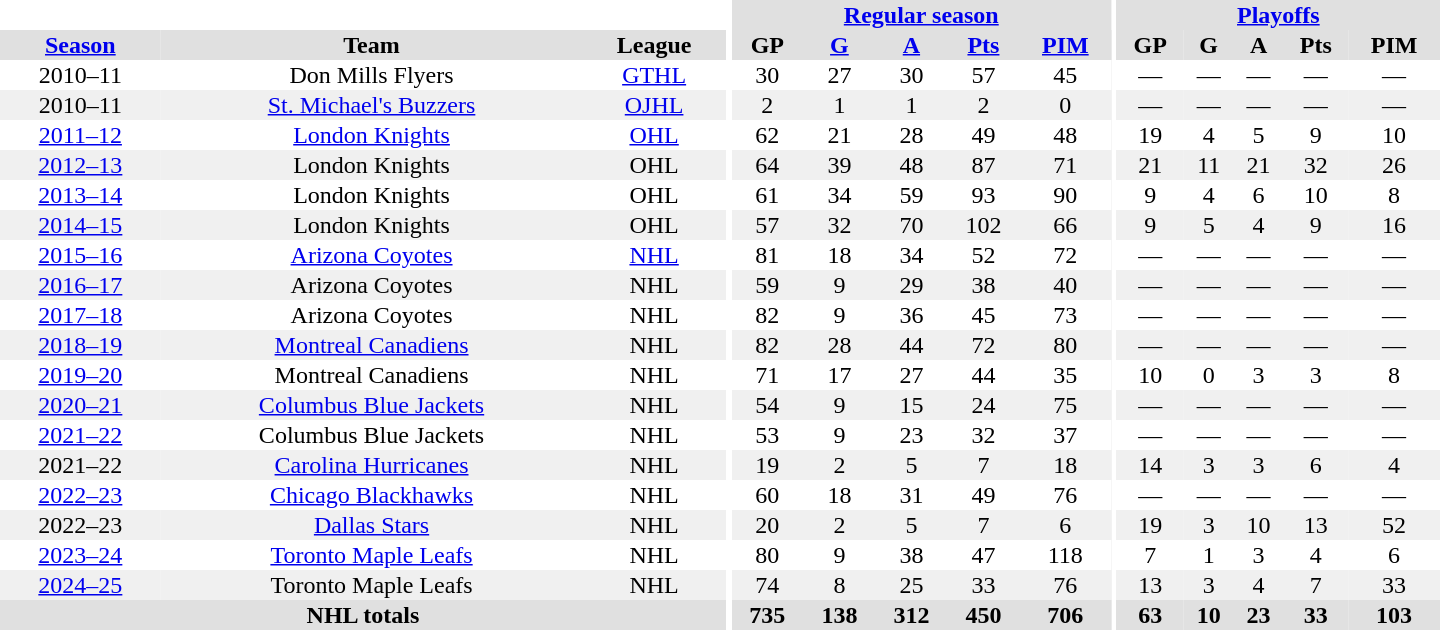<table border="0" cellpadding="1" cellspacing="0" style="text-align:center; width:60em">
<tr bgcolor="#e0e0e0">
<th colspan="3" bgcolor="#ffffff"></th>
<th rowspan="99" bgcolor="#ffffff"></th>
<th colspan="5"><a href='#'>Regular season</a></th>
<th rowspan="99" bgcolor="#ffffff"></th>
<th colspan="5"><a href='#'>Playoffs</a></th>
</tr>
<tr bgcolor="#e0e0e0">
<th><a href='#'>Season</a></th>
<th>Team</th>
<th>League</th>
<th>GP</th>
<th><a href='#'>G</a></th>
<th><a href='#'>A</a></th>
<th><a href='#'>Pts</a></th>
<th><a href='#'>PIM</a></th>
<th>GP</th>
<th>G</th>
<th>A</th>
<th>Pts</th>
<th>PIM</th>
</tr>
<tr>
<td>2010–11</td>
<td>Don Mills Flyers</td>
<td><a href='#'>GTHL</a></td>
<td>30</td>
<td>27</td>
<td>30</td>
<td>57</td>
<td>45</td>
<td>—</td>
<td>—</td>
<td>—</td>
<td>—</td>
<td>—</td>
</tr>
<tr bgcolor="#f0f0f0">
<td>2010–11</td>
<td><a href='#'>St. Michael's Buzzers</a></td>
<td><a href='#'>OJHL</a></td>
<td>2</td>
<td>1</td>
<td>1</td>
<td>2</td>
<td>0</td>
<td>—</td>
<td>—</td>
<td>—</td>
<td>—</td>
<td>—</td>
</tr>
<tr>
<td><a href='#'>2011–12</a></td>
<td><a href='#'>London Knights</a></td>
<td><a href='#'>OHL</a></td>
<td>62</td>
<td>21</td>
<td>28</td>
<td>49</td>
<td>48</td>
<td>19</td>
<td>4</td>
<td>5</td>
<td>9</td>
<td>10</td>
</tr>
<tr bgcolor="#f0f0f0">
<td><a href='#'>2012–13</a></td>
<td>London Knights</td>
<td>OHL</td>
<td>64</td>
<td>39</td>
<td>48</td>
<td>87</td>
<td>71</td>
<td>21</td>
<td>11</td>
<td>21</td>
<td>32</td>
<td>26</td>
</tr>
<tr>
<td><a href='#'>2013–14</a></td>
<td>London Knights</td>
<td>OHL</td>
<td>61</td>
<td>34</td>
<td>59</td>
<td>93</td>
<td>90</td>
<td>9</td>
<td>4</td>
<td>6</td>
<td>10</td>
<td>8</td>
</tr>
<tr bgcolor="#f0f0f0">
<td><a href='#'>2014–15</a></td>
<td>London Knights</td>
<td>OHL</td>
<td>57</td>
<td>32</td>
<td>70</td>
<td>102</td>
<td>66</td>
<td>9</td>
<td>5</td>
<td>4</td>
<td>9</td>
<td>16</td>
</tr>
<tr>
<td><a href='#'>2015–16</a></td>
<td><a href='#'>Arizona Coyotes</a></td>
<td><a href='#'>NHL</a></td>
<td>81</td>
<td>18</td>
<td>34</td>
<td>52</td>
<td>72</td>
<td>—</td>
<td>—</td>
<td>—</td>
<td>—</td>
<td>—</td>
</tr>
<tr bgcolor="#f0f0f0">
<td><a href='#'>2016–17</a></td>
<td>Arizona Coyotes</td>
<td>NHL</td>
<td>59</td>
<td>9</td>
<td>29</td>
<td>38</td>
<td>40</td>
<td>—</td>
<td>—</td>
<td>—</td>
<td>—</td>
<td>—</td>
</tr>
<tr>
<td><a href='#'>2017–18</a></td>
<td>Arizona Coyotes</td>
<td>NHL</td>
<td>82</td>
<td>9</td>
<td>36</td>
<td>45</td>
<td>73</td>
<td>—</td>
<td>—</td>
<td>—</td>
<td>—</td>
<td>—</td>
</tr>
<tr bgcolor="#f0f0f0">
<td><a href='#'>2018–19</a></td>
<td><a href='#'>Montreal Canadiens</a></td>
<td>NHL</td>
<td>82</td>
<td>28</td>
<td>44</td>
<td>72</td>
<td>80</td>
<td>—</td>
<td>—</td>
<td>—</td>
<td>—</td>
<td>—</td>
</tr>
<tr>
<td><a href='#'>2019–20</a></td>
<td>Montreal Canadiens</td>
<td>NHL</td>
<td>71</td>
<td>17</td>
<td>27</td>
<td>44</td>
<td>35</td>
<td>10</td>
<td>0</td>
<td>3</td>
<td>3</td>
<td>8</td>
</tr>
<tr bgcolor="#f0f0f0">
<td><a href='#'>2020–21</a></td>
<td><a href='#'>Columbus Blue Jackets</a></td>
<td>NHL</td>
<td>54</td>
<td>9</td>
<td>15</td>
<td>24</td>
<td>75</td>
<td>—</td>
<td>—</td>
<td>—</td>
<td>—</td>
<td>—</td>
</tr>
<tr>
<td><a href='#'>2021–22</a></td>
<td>Columbus Blue Jackets</td>
<td>NHL</td>
<td>53</td>
<td>9</td>
<td>23</td>
<td>32</td>
<td>37</td>
<td>—</td>
<td>—</td>
<td>—</td>
<td>—</td>
<td>—</td>
</tr>
<tr bgcolor="#f0f0f0">
<td>2021–22</td>
<td><a href='#'>Carolina Hurricanes</a></td>
<td>NHL</td>
<td>19</td>
<td>2</td>
<td>5</td>
<td>7</td>
<td>18</td>
<td>14</td>
<td>3</td>
<td>3</td>
<td>6</td>
<td>4</td>
</tr>
<tr>
<td><a href='#'>2022–23</a></td>
<td><a href='#'>Chicago Blackhawks</a></td>
<td>NHL</td>
<td>60</td>
<td>18</td>
<td>31</td>
<td>49</td>
<td>76</td>
<td>—</td>
<td>—</td>
<td>—</td>
<td>—</td>
<td>—</td>
</tr>
<tr bgcolor="#f0f0f0">
<td>2022–23</td>
<td><a href='#'>Dallas Stars</a></td>
<td>NHL</td>
<td>20</td>
<td>2</td>
<td>5</td>
<td>7</td>
<td>6</td>
<td>19</td>
<td>3</td>
<td>10</td>
<td>13</td>
<td>52</td>
</tr>
<tr>
<td><a href='#'>2023–24</a></td>
<td><a href='#'>Toronto Maple Leafs</a></td>
<td>NHL</td>
<td>80</td>
<td>9</td>
<td>38</td>
<td>47</td>
<td>118</td>
<td>7</td>
<td>1</td>
<td>3</td>
<td>4</td>
<td>6</td>
</tr>
<tr bgcolor="#f0f0f0">
<td><a href='#'>2024–25</a></td>
<td>Toronto Maple Leafs</td>
<td>NHL</td>
<td>74</td>
<td>8</td>
<td>25</td>
<td>33</td>
<td>76</td>
<td>13</td>
<td>3</td>
<td>4</td>
<td>7</td>
<td>33</td>
</tr>
<tr bgcolor="#e0e0e0">
<th colspan="3">NHL totals</th>
<th>735</th>
<th>138</th>
<th>312</th>
<th>450</th>
<th>706</th>
<th>63</th>
<th>10</th>
<th>23</th>
<th>33</th>
<th>103</th>
</tr>
</table>
